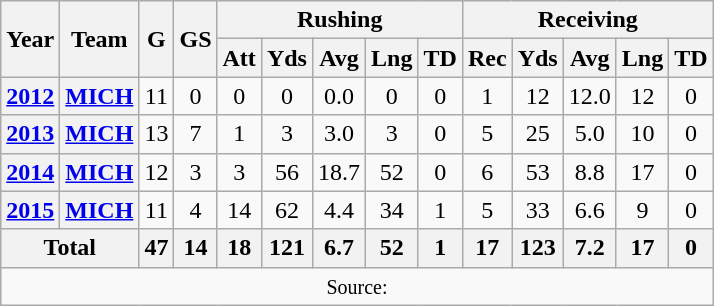<table class="wikitable" style="text-align: center;">
<tr>
<th rowspan="2">Year</th>
<th rowspan="2">Team</th>
<th rowspan="2">G</th>
<th rowspan="2">GS</th>
<th colspan="5">Rushing</th>
<th colspan="5">Receiving</th>
</tr>
<tr>
<th>Att</th>
<th>Yds</th>
<th>Avg</th>
<th>Lng</th>
<th>TD</th>
<th>Rec</th>
<th>Yds</th>
<th>Avg</th>
<th>Lng</th>
<th>TD</th>
</tr>
<tr>
<th><a href='#'>2012</a></th>
<th><a href='#'>MICH</a></th>
<td>11</td>
<td>0</td>
<td>0</td>
<td>0</td>
<td>0.0</td>
<td>0</td>
<td>0</td>
<td>1</td>
<td>12</td>
<td>12.0</td>
<td>12</td>
<td>0</td>
</tr>
<tr>
<th><a href='#'>2013</a></th>
<th><a href='#'>MICH</a></th>
<td>13</td>
<td>7</td>
<td>1</td>
<td>3</td>
<td>3.0</td>
<td>3</td>
<td>0</td>
<td>5</td>
<td>25</td>
<td>5.0</td>
<td>10</td>
<td>0</td>
</tr>
<tr>
<th><a href='#'>2014</a></th>
<th><a href='#'>MICH</a></th>
<td>12</td>
<td>3</td>
<td>3</td>
<td>56</td>
<td>18.7</td>
<td>52</td>
<td>0</td>
<td>6</td>
<td>53</td>
<td>8.8</td>
<td>17</td>
<td>0</td>
</tr>
<tr>
<th><a href='#'>2015</a></th>
<th><a href='#'>MICH</a></th>
<td>11</td>
<td>4</td>
<td>14</td>
<td>62</td>
<td>4.4</td>
<td>34</td>
<td>1</td>
<td>5</td>
<td>33</td>
<td>6.6</td>
<td>9</td>
<td>0</td>
</tr>
<tr>
<th colspan="2">Total</th>
<th>47</th>
<th>14</th>
<th>18</th>
<th>121</th>
<th>6.7</th>
<th>52</th>
<th>1</th>
<th>17</th>
<th>123</th>
<th>7.2</th>
<th>17</th>
<th>0</th>
</tr>
<tr>
<td colspan="14"><small>Source: </small></td>
</tr>
</table>
